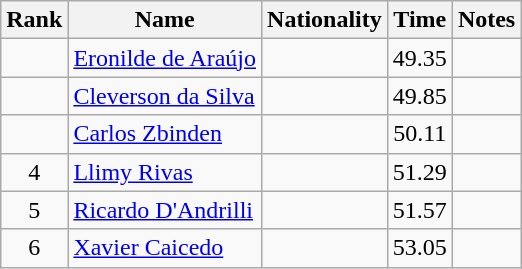<table class="wikitable sortable" style="text-align:center">
<tr>
<th>Rank</th>
<th>Name</th>
<th>Nationality</th>
<th>Time</th>
<th>Notes</th>
</tr>
<tr>
<td></td>
<td align=left><a href='#'>Eronilde de Araújo</a></td>
<td align=left></td>
<td>49.35</td>
<td></td>
</tr>
<tr>
<td></td>
<td align=left><a href='#'>Cleverson da Silva</a></td>
<td align=left></td>
<td>49.85</td>
<td></td>
</tr>
<tr>
<td></td>
<td align=left><a href='#'>Carlos Zbinden</a></td>
<td align=left></td>
<td>50.11</td>
<td></td>
</tr>
<tr>
<td>4</td>
<td align=left><a href='#'>Llimy Rivas</a></td>
<td align=left></td>
<td>51.29</td>
<td></td>
</tr>
<tr>
<td>5</td>
<td align=left><a href='#'>Ricardo D'Andrilli</a></td>
<td align=left></td>
<td>51.57</td>
<td></td>
</tr>
<tr>
<td>6</td>
<td align=left><a href='#'>Xavier Caicedo</a></td>
<td align=left></td>
<td>53.05</td>
<td></td>
</tr>
</table>
